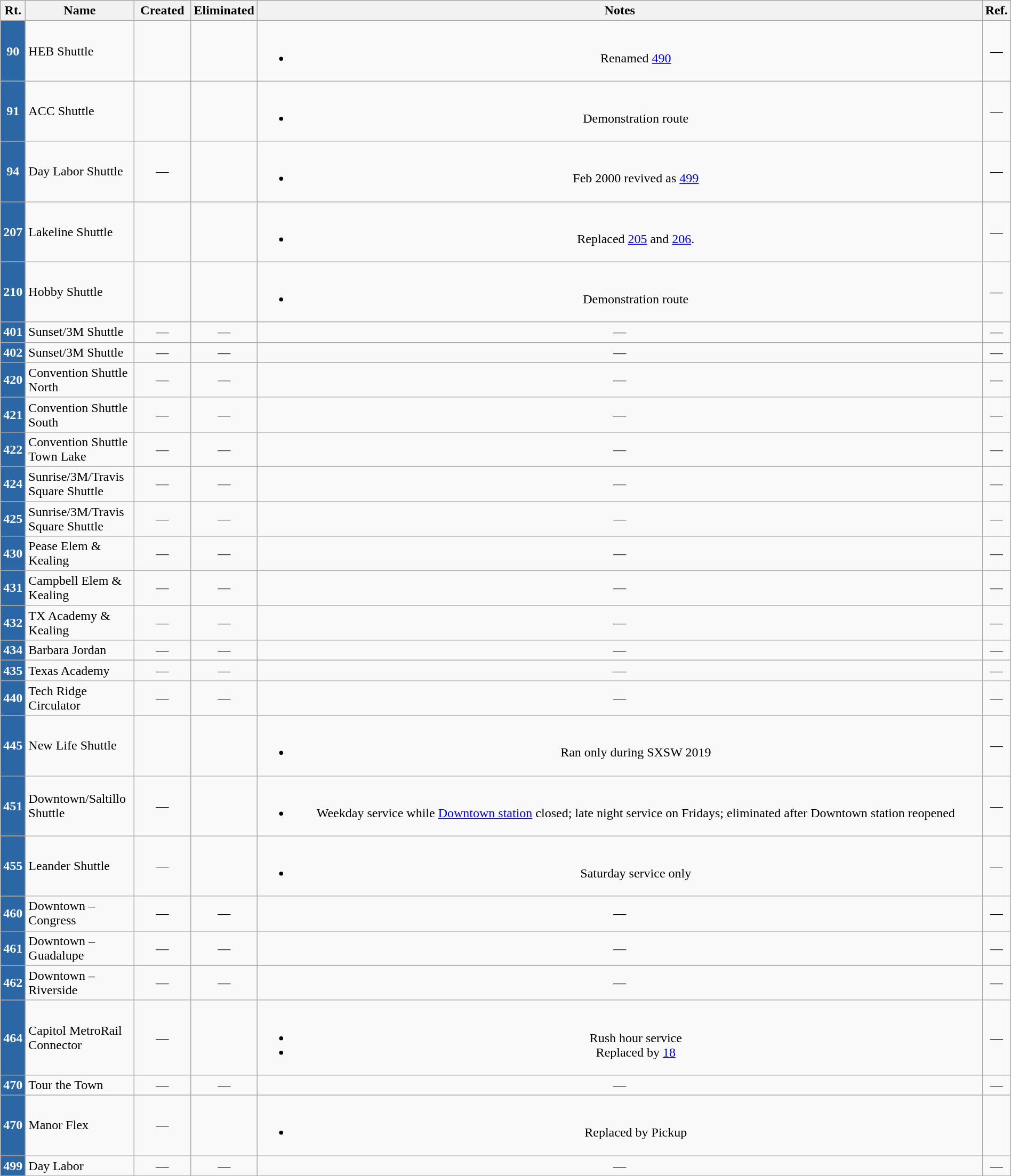<table class="wikitable mw-collapsible mw-collapsed sortable" style="text-align: center; width:100%;">
<tr>
<th scope="col" style="width: 1.5em;">Rt.</th>
<th scope="col" style="width: 8em;">Name</th>
<th scope="col" style="width: 4em;">Created</th>
<th scope="col" style="width: 4em;">Eliminated</th>
<th class="unsortable">Notes</th>
<th scope="col" style="width: 1em;" class="unsortable">Ref.</th>
</tr>
<tr>
<th style="background: #2C67A5; color:#FFFFFF;">90</th>
<td align="left">HEB Shuttle</td>
<td></td>
<td></td>
<td><br><ul><li>Renamed <a href='#'>490</a></li></ul></td>
<td>—</td>
</tr>
<tr>
<th style="background: #2C67A5; color:#FFFFFF;">91</th>
<td align="left">ACC Shuttle</td>
<td></td>
<td></td>
<td><br><ul><li>Demonstration route</li></ul></td>
<td>—</td>
</tr>
<tr>
<th style="background: #2C67A5; color:#FFFFFF;">94</th>
<td align="left">Day Labor Shuttle</td>
<td>—</td>
<td></td>
<td><br><ul><li>Feb 2000 revived as <a href='#'>499</a></li></ul></td>
<td>—</td>
</tr>
<tr>
<th style="background: #2C67A5; color:#FFFFFF;">207</th>
<td align="left">Lakeline Shuttle</td>
<td></td>
<td></td>
<td><br><ul><li>Replaced <a href='#'>205</a> and <a href='#'>206</a>.</li></ul></td>
<td>—</td>
</tr>
<tr>
<th style="background: #2C67A5; color:#FFFFFF;">210</th>
<td align="left">Hobby Shuttle</td>
<td></td>
<td></td>
<td><br><ul><li>Demonstration route</li></ul></td>
<td>—</td>
</tr>
<tr>
<th style="background: #2C67A5; color:#FFFFFF;">401</th>
<td align="left">Sunset/3M Shuttle</td>
<td>—</td>
<td>—</td>
<td>—</td>
<td>—</td>
</tr>
<tr>
<th style="background: #2C67A5; color:#FFFFFF;">402</th>
<td align="left">Sunset/3M Shuttle</td>
<td>—</td>
<td>—</td>
<td>—</td>
<td>—</td>
</tr>
<tr>
<th style="background: #2C67A5; color:#FFFFFF;">420</th>
<td align="left">Convention Shuttle North</td>
<td>—</td>
<td>—</td>
<td>—</td>
<td>—</td>
</tr>
<tr>
<th style="background: #2C67A5; color:#FFFFFF;">421</th>
<td align="left">Convention Shuttle South</td>
<td>—</td>
<td>—</td>
<td>—</td>
<td>—</td>
</tr>
<tr>
<th style="background: #2C67A5; color:#FFFFFF;">422</th>
<td align="left">Convention Shuttle Town Lake</td>
<td>—</td>
<td>—</td>
<td>—</td>
<td>—</td>
</tr>
<tr>
<th style="background: #2C67A5; color:#FFFFFF;">424</th>
<td align="left">Sunrise/3M/Travis Square Shuttle</td>
<td>—</td>
<td>—</td>
<td>—</td>
<td>—</td>
</tr>
<tr>
<th style="background: #2C67A5; color:#FFFFFF;">425</th>
<td align="left">Sunrise/3M/Travis Square Shuttle</td>
<td>—</td>
<td>—</td>
<td>—</td>
<td>—</td>
</tr>
<tr>
<th style="background: #2C67A5; color:#FFFFFF;">430</th>
<td align="left">Pease Elem & Kealing</td>
<td>—</td>
<td>—</td>
<td>—</td>
<td>—</td>
</tr>
<tr>
<th style="background: #2C67A5; color:#FFFFFF;">431</th>
<td align="left">Campbell Elem & Kealing</td>
<td>—</td>
<td>—</td>
<td>—</td>
<td>—</td>
</tr>
<tr>
<th style="background: #2C67A5; color:#FFFFFF;">432</th>
<td align="left">TX Academy & Kealing</td>
<td>—</td>
<td>—</td>
<td>—</td>
<td>—</td>
</tr>
<tr>
<th style="background: #2C67A5; color:#FFFFFF;">434</th>
<td align="left">Barbara Jordan</td>
<td>—</td>
<td>—</td>
<td>—</td>
<td>—</td>
</tr>
<tr>
<th style="background: #2C67A5; color:#FFFFFF;">435</th>
<td align="left">Texas Academy</td>
<td>—</td>
<td>—</td>
<td>—</td>
<td>—</td>
</tr>
<tr>
<th style="background: #2C67A5; color:#FFFFFF;">440</th>
<td align="left">Tech Ridge Circulator</td>
<td>—</td>
<td>—</td>
<td>—</td>
<td>—</td>
</tr>
<tr>
<th style="background: #2C67A5; color:#FFFFFF;">445</th>
<td align="left">New Life Shuttle</td>
<td></td>
<td></td>
<td><br><ul><li>Ran only during SXSW 2019</li></ul></td>
<td>—</td>
</tr>
<tr>
<th style="background: #2C67A5; color:#FFFFFF;">451</th>
<td align="left">Downtown/Saltillo Shuttle</td>
<td>—</td>
<td></td>
<td><br><ul><li>Weekday service while <a href='#'>Downtown station</a> closed; late night service on Fridays; eliminated after Downtown station reopened</li></ul></td>
<td>—</td>
</tr>
<tr>
<th style="background: #2C67A5; color:#FFFFFF;">455</th>
<td align="left">Leander Shuttle</td>
<td>—</td>
<td></td>
<td><br><ul><li>Saturday service only</li></ul></td>
<td>—</td>
</tr>
<tr>
<th style="background: #2C67A5; color:#FFFFFF;">460</th>
<td align="left">Downtown – Congress</td>
<td>—</td>
<td>—</td>
<td>—</td>
<td>—</td>
</tr>
<tr>
<th style="background: #2C67A5; color:#FFFFFF;">461</th>
<td align="left">Downtown – Guadalupe</td>
<td>—</td>
<td>—</td>
<td>—</td>
<td>—</td>
</tr>
<tr>
<th style="background: #2C67A5; color:#FFFFFF;">462</th>
<td align="left">Downtown – Riverside</td>
<td>—</td>
<td>—</td>
<td>—</td>
<td>—</td>
</tr>
<tr>
<th style="background: #2C67A5; color:#FFFFFF;">464</th>
<td align="left">Capitol MetroRail Connector</td>
<td>—</td>
<td></td>
<td><br><ul><li>Rush hour service</li><li>Replaced by <a href='#'>18</a></li></ul></td>
<td>—</td>
</tr>
<tr>
<th style="background: #2C67A5; color:#FFFFFF;">470</th>
<td align="left">Tour the Town</td>
<td>—</td>
<td>—</td>
<td>—</td>
<td>—</td>
</tr>
<tr>
<th style="background: #2C67A5; color:#FFFFFF;">470</th>
<td align="left">Manor Flex</td>
<td>—</td>
<td></td>
<td><br><ul><li>Replaced by Pickup</li></ul></td>
<td></td>
</tr>
<tr>
<th style="background: #2C67A5; color:#FFFFFF;">499</th>
<td align="left">Day Labor</td>
<td>—</td>
<td>—</td>
<td>—</td>
<td>—</td>
</tr>
<tr>
</tr>
</table>
